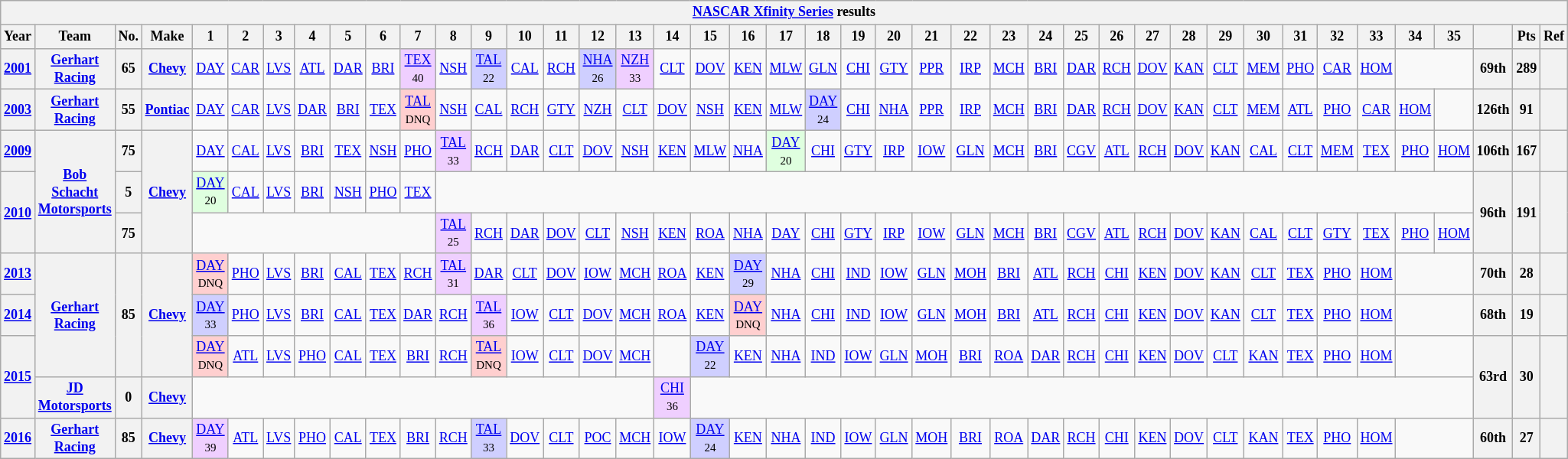<table class="wikitable" style="text-align:center; font-size:75%">
<tr>
<th colspan=42><a href='#'>NASCAR Xfinity Series</a> results</th>
</tr>
<tr>
<th>Year</th>
<th>Team</th>
<th>No.</th>
<th>Make</th>
<th>1</th>
<th>2</th>
<th>3</th>
<th>4</th>
<th>5</th>
<th>6</th>
<th>7</th>
<th>8</th>
<th>9</th>
<th>10</th>
<th>11</th>
<th>12</th>
<th>13</th>
<th>14</th>
<th>15</th>
<th>16</th>
<th>17</th>
<th>18</th>
<th>19</th>
<th>20</th>
<th>21</th>
<th>22</th>
<th>23</th>
<th>24</th>
<th>25</th>
<th>26</th>
<th>27</th>
<th>28</th>
<th>29</th>
<th>30</th>
<th>31</th>
<th>32</th>
<th>33</th>
<th>34</th>
<th>35</th>
<th></th>
<th>Pts</th>
<th>Ref</th>
</tr>
<tr>
<th><a href='#'>2001</a></th>
<th><a href='#'>Gerhart Racing</a></th>
<th>65</th>
<th><a href='#'>Chevy</a></th>
<td><a href='#'>DAY</a></td>
<td><a href='#'>CAR</a></td>
<td><a href='#'>LVS</a></td>
<td><a href='#'>ATL</a></td>
<td><a href='#'>DAR</a></td>
<td><a href='#'>BRI</a></td>
<td style="background:#EFCFFF;"><a href='#'>TEX</a><br><small>40</small></td>
<td><a href='#'>NSH</a></td>
<td style="background:#CFCFFF;"><a href='#'>TAL</a><br><small>22</small></td>
<td><a href='#'>CAL</a></td>
<td><a href='#'>RCH</a></td>
<td style="background:#CFCFFF;"><a href='#'>NHA</a><br><small>26</small></td>
<td style="background:#EFCFFF;"><a href='#'>NZH</a><br><small>33</small></td>
<td><a href='#'>CLT</a></td>
<td><a href='#'>DOV</a></td>
<td><a href='#'>KEN</a></td>
<td><a href='#'>MLW</a></td>
<td><a href='#'>GLN</a></td>
<td><a href='#'>CHI</a></td>
<td><a href='#'>GTY</a></td>
<td><a href='#'>PPR</a></td>
<td><a href='#'>IRP</a></td>
<td><a href='#'>MCH</a></td>
<td><a href='#'>BRI</a></td>
<td><a href='#'>DAR</a></td>
<td><a href='#'>RCH</a></td>
<td><a href='#'>DOV</a></td>
<td><a href='#'>KAN</a></td>
<td><a href='#'>CLT</a></td>
<td><a href='#'>MEM</a></td>
<td><a href='#'>PHO</a></td>
<td><a href='#'>CAR</a></td>
<td><a href='#'>HOM</a></td>
<td colspan=2></td>
<th>69th</th>
<th>289</th>
<th></th>
</tr>
<tr>
<th><a href='#'>2003</a></th>
<th><a href='#'>Gerhart Racing</a></th>
<th>55</th>
<th><a href='#'>Pontiac</a></th>
<td><a href='#'>DAY</a></td>
<td><a href='#'>CAR</a></td>
<td><a href='#'>LVS</a></td>
<td><a href='#'>DAR</a></td>
<td><a href='#'>BRI</a></td>
<td><a href='#'>TEX</a></td>
<td style="background:#FFCFCF;"><a href='#'>TAL</a><br><small>DNQ</small></td>
<td><a href='#'>NSH</a></td>
<td><a href='#'>CAL</a></td>
<td><a href='#'>RCH</a></td>
<td><a href='#'>GTY</a></td>
<td><a href='#'>NZH</a></td>
<td><a href='#'>CLT</a></td>
<td><a href='#'>DOV</a></td>
<td><a href='#'>NSH</a></td>
<td><a href='#'>KEN</a></td>
<td><a href='#'>MLW</a></td>
<td style="background:#CFCFFF;"><a href='#'>DAY</a><br><small>24</small></td>
<td><a href='#'>CHI</a></td>
<td><a href='#'>NHA</a></td>
<td><a href='#'>PPR</a></td>
<td><a href='#'>IRP</a></td>
<td><a href='#'>MCH</a></td>
<td><a href='#'>BRI</a></td>
<td><a href='#'>DAR</a></td>
<td><a href='#'>RCH</a></td>
<td><a href='#'>DOV</a></td>
<td><a href='#'>KAN</a></td>
<td><a href='#'>CLT</a></td>
<td><a href='#'>MEM</a></td>
<td><a href='#'>ATL</a></td>
<td><a href='#'>PHO</a></td>
<td><a href='#'>CAR</a></td>
<td><a href='#'>HOM</a></td>
<td></td>
<th>126th</th>
<th>91</th>
<th></th>
</tr>
<tr>
<th><a href='#'>2009</a></th>
<th rowspan=3><a href='#'>Bob Schacht Motorsports</a></th>
<th>75</th>
<th rowspan=3><a href='#'>Chevy</a></th>
<td><a href='#'>DAY</a></td>
<td><a href='#'>CAL</a></td>
<td><a href='#'>LVS</a></td>
<td><a href='#'>BRI</a></td>
<td><a href='#'>TEX</a></td>
<td><a href='#'>NSH</a></td>
<td><a href='#'>PHO</a></td>
<td style="background:#EFCFFF;"><a href='#'>TAL</a><br><small>33</small></td>
<td><a href='#'>RCH</a></td>
<td><a href='#'>DAR</a></td>
<td><a href='#'>CLT</a></td>
<td><a href='#'>DOV</a></td>
<td><a href='#'>NSH</a></td>
<td><a href='#'>KEN</a></td>
<td><a href='#'>MLW</a></td>
<td><a href='#'>NHA</a></td>
<td style="background:#DFFFDF;"><a href='#'>DAY</a><br><small>20</small></td>
<td><a href='#'>CHI</a></td>
<td><a href='#'>GTY</a></td>
<td><a href='#'>IRP</a></td>
<td><a href='#'>IOW</a></td>
<td><a href='#'>GLN</a></td>
<td><a href='#'>MCH</a></td>
<td><a href='#'>BRI</a></td>
<td><a href='#'>CGV</a></td>
<td><a href='#'>ATL</a></td>
<td><a href='#'>RCH</a></td>
<td><a href='#'>DOV</a></td>
<td><a href='#'>KAN</a></td>
<td><a href='#'>CAL</a></td>
<td><a href='#'>CLT</a></td>
<td><a href='#'>MEM</a></td>
<td><a href='#'>TEX</a></td>
<td><a href='#'>PHO</a></td>
<td><a href='#'>HOM</a></td>
<th>106th</th>
<th>167</th>
<th></th>
</tr>
<tr>
<th rowspan=2><a href='#'>2010</a></th>
<th>5</th>
<td style="background:#DFFFDF;"><a href='#'>DAY</a><br><small>20</small></td>
<td><a href='#'>CAL</a></td>
<td><a href='#'>LVS</a></td>
<td><a href='#'>BRI</a></td>
<td><a href='#'>NSH</a></td>
<td><a href='#'>PHO</a></td>
<td><a href='#'>TEX</a></td>
<td colspan=28></td>
<th rowspan=2>96th</th>
<th rowspan=2>191</th>
<th rowspan=2></th>
</tr>
<tr>
<th>75</th>
<td colspan=7></td>
<td style="background:#EFCFFF;"><a href='#'>TAL</a><br><small>25</small></td>
<td><a href='#'>RCH</a></td>
<td><a href='#'>DAR</a></td>
<td><a href='#'>DOV</a></td>
<td><a href='#'>CLT</a></td>
<td><a href='#'>NSH</a></td>
<td><a href='#'>KEN</a></td>
<td><a href='#'>ROA</a></td>
<td><a href='#'>NHA</a></td>
<td><a href='#'>DAY</a></td>
<td><a href='#'>CHI</a></td>
<td><a href='#'>GTY</a></td>
<td><a href='#'>IRP</a></td>
<td><a href='#'>IOW</a></td>
<td><a href='#'>GLN</a></td>
<td><a href='#'>MCH</a></td>
<td><a href='#'>BRI</a></td>
<td><a href='#'>CGV</a></td>
<td><a href='#'>ATL</a></td>
<td><a href='#'>RCH</a></td>
<td><a href='#'>DOV</a></td>
<td><a href='#'>KAN</a></td>
<td><a href='#'>CAL</a></td>
<td><a href='#'>CLT</a></td>
<td><a href='#'>GTY</a></td>
<td><a href='#'>TEX</a></td>
<td><a href='#'>PHO</a></td>
<td><a href='#'>HOM</a></td>
</tr>
<tr>
<th><a href='#'>2013</a></th>
<th rowspan=3><a href='#'>Gerhart Racing</a></th>
<th rowspan=3>85</th>
<th rowspan=3><a href='#'>Chevy</a></th>
<td style="background:#FFCFCF;"><a href='#'>DAY</a><br><small>DNQ</small></td>
<td><a href='#'>PHO</a></td>
<td><a href='#'>LVS</a></td>
<td><a href='#'>BRI</a></td>
<td><a href='#'>CAL</a></td>
<td><a href='#'>TEX</a></td>
<td><a href='#'>RCH</a></td>
<td style="background:#EFCFFF;"><a href='#'>TAL</a><br><small>31</small></td>
<td><a href='#'>DAR</a></td>
<td><a href='#'>CLT</a></td>
<td><a href='#'>DOV</a></td>
<td><a href='#'>IOW</a></td>
<td><a href='#'>MCH</a></td>
<td><a href='#'>ROA</a></td>
<td><a href='#'>KEN</a></td>
<td style="background:#CFCFFF;"><a href='#'>DAY</a><br><small>29</small></td>
<td><a href='#'>NHA</a></td>
<td><a href='#'>CHI</a></td>
<td><a href='#'>IND</a></td>
<td><a href='#'>IOW</a></td>
<td><a href='#'>GLN</a></td>
<td><a href='#'>MOH</a></td>
<td><a href='#'>BRI</a></td>
<td><a href='#'>ATL</a></td>
<td><a href='#'>RCH</a></td>
<td><a href='#'>CHI</a></td>
<td><a href='#'>KEN</a></td>
<td><a href='#'>DOV</a></td>
<td><a href='#'>KAN</a></td>
<td><a href='#'>CLT</a></td>
<td><a href='#'>TEX</a></td>
<td><a href='#'>PHO</a></td>
<td><a href='#'>HOM</a></td>
<td colspan=2></td>
<th>70th</th>
<th>28</th>
<th></th>
</tr>
<tr>
<th><a href='#'>2014</a></th>
<td style="background:#CFCFFF;"><a href='#'>DAY</a><br><small>33</small></td>
<td><a href='#'>PHO</a></td>
<td><a href='#'>LVS</a></td>
<td><a href='#'>BRI</a></td>
<td><a href='#'>CAL</a></td>
<td><a href='#'>TEX</a></td>
<td><a href='#'>DAR</a></td>
<td><a href='#'>RCH</a></td>
<td style="background:#EFCFFF;"><a href='#'>TAL</a><br><small>36</small></td>
<td><a href='#'>IOW</a></td>
<td><a href='#'>CLT</a></td>
<td><a href='#'>DOV</a></td>
<td><a href='#'>MCH</a></td>
<td><a href='#'>ROA</a></td>
<td><a href='#'>KEN</a></td>
<td style="background:#FFCFCF;"><a href='#'>DAY</a><br><small>DNQ</small></td>
<td><a href='#'>NHA</a></td>
<td><a href='#'>CHI</a></td>
<td><a href='#'>IND</a></td>
<td><a href='#'>IOW</a></td>
<td><a href='#'>GLN</a></td>
<td><a href='#'>MOH</a></td>
<td><a href='#'>BRI</a></td>
<td><a href='#'>ATL</a></td>
<td><a href='#'>RCH</a></td>
<td><a href='#'>CHI</a></td>
<td><a href='#'>KEN</a></td>
<td><a href='#'>DOV</a></td>
<td><a href='#'>KAN</a></td>
<td><a href='#'>CLT</a></td>
<td><a href='#'>TEX</a></td>
<td><a href='#'>PHO</a></td>
<td><a href='#'>HOM</a></td>
<td colspan=2></td>
<th>68th</th>
<th>19</th>
<th></th>
</tr>
<tr>
<th rowspan=2><a href='#'>2015</a></th>
<td style="background:#FFCFCF;"><a href='#'>DAY</a><br><small>DNQ</small></td>
<td><a href='#'>ATL</a></td>
<td><a href='#'>LVS</a></td>
<td><a href='#'>PHO</a></td>
<td><a href='#'>CAL</a></td>
<td><a href='#'>TEX</a></td>
<td><a href='#'>BRI</a></td>
<td><a href='#'>RCH</a></td>
<td style="background:#FFCFCF;"><a href='#'>TAL</a><br><small>DNQ</small></td>
<td><a href='#'>IOW</a></td>
<td><a href='#'>CLT</a></td>
<td><a href='#'>DOV</a></td>
<td><a href='#'>MCH</a></td>
<td></td>
<td style="background:#CFCFFF;"><a href='#'>DAY</a><br><small>22</small></td>
<td><a href='#'>KEN</a></td>
<td><a href='#'>NHA</a></td>
<td><a href='#'>IND</a></td>
<td><a href='#'>IOW</a></td>
<td><a href='#'>GLN</a></td>
<td><a href='#'>MOH</a></td>
<td><a href='#'>BRI</a></td>
<td><a href='#'>ROA</a></td>
<td><a href='#'>DAR</a></td>
<td><a href='#'>RCH</a></td>
<td><a href='#'>CHI</a></td>
<td><a href='#'>KEN</a></td>
<td><a href='#'>DOV</a></td>
<td><a href='#'>CLT</a></td>
<td><a href='#'>KAN</a></td>
<td><a href='#'>TEX</a></td>
<td><a href='#'>PHO</a></td>
<td><a href='#'>HOM</a></td>
<td colspan=2></td>
<th rowspan=2>63rd</th>
<th rowspan=2>30</th>
<th rowspan=2></th>
</tr>
<tr>
<th><a href='#'>JD Motorsports</a></th>
<th>0</th>
<th><a href='#'>Chevy</a></th>
<td colspan=13></td>
<td style="background:#EFCFFF;"><a href='#'>CHI</a><br><small>36</small></td>
<td colspan=21></td>
</tr>
<tr>
<th><a href='#'>2016</a></th>
<th><a href='#'>Gerhart Racing</a></th>
<th>85</th>
<th><a href='#'>Chevy</a></th>
<td style="background:#EFCFFF;"><a href='#'>DAY</a><br><small>39</small></td>
<td><a href='#'>ATL</a></td>
<td><a href='#'>LVS</a></td>
<td><a href='#'>PHO</a></td>
<td><a href='#'>CAL</a></td>
<td><a href='#'>TEX</a></td>
<td><a href='#'>BRI</a></td>
<td><a href='#'>RCH</a></td>
<td style="background:#CFCFFF;"><a href='#'>TAL</a><br><small>33</small></td>
<td><a href='#'>DOV</a></td>
<td><a href='#'>CLT</a></td>
<td><a href='#'>POC</a></td>
<td><a href='#'>MCH</a></td>
<td><a href='#'>IOW</a></td>
<td style="background:#CFCFFF;"><a href='#'>DAY</a><br><small>24</small></td>
<td><a href='#'>KEN</a></td>
<td><a href='#'>NHA</a></td>
<td><a href='#'>IND</a></td>
<td><a href='#'>IOW</a></td>
<td><a href='#'>GLN</a></td>
<td><a href='#'>MOH</a></td>
<td><a href='#'>BRI</a></td>
<td><a href='#'>ROA</a></td>
<td><a href='#'>DAR</a></td>
<td><a href='#'>RCH</a></td>
<td><a href='#'>CHI</a></td>
<td><a href='#'>KEN</a></td>
<td><a href='#'>DOV</a></td>
<td><a href='#'>CLT</a></td>
<td><a href='#'>KAN</a></td>
<td><a href='#'>TEX</a></td>
<td><a href='#'>PHO</a></td>
<td><a href='#'>HOM</a></td>
<td colspan=2></td>
<th>60th</th>
<th>27</th>
<th></th>
</tr>
</table>
